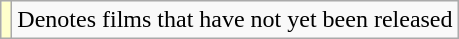<table class="wikitable">
<tr>
<td style="background:#FFFFCC;"></td>
<td>Denotes films that have not yet been released</td>
</tr>
</table>
